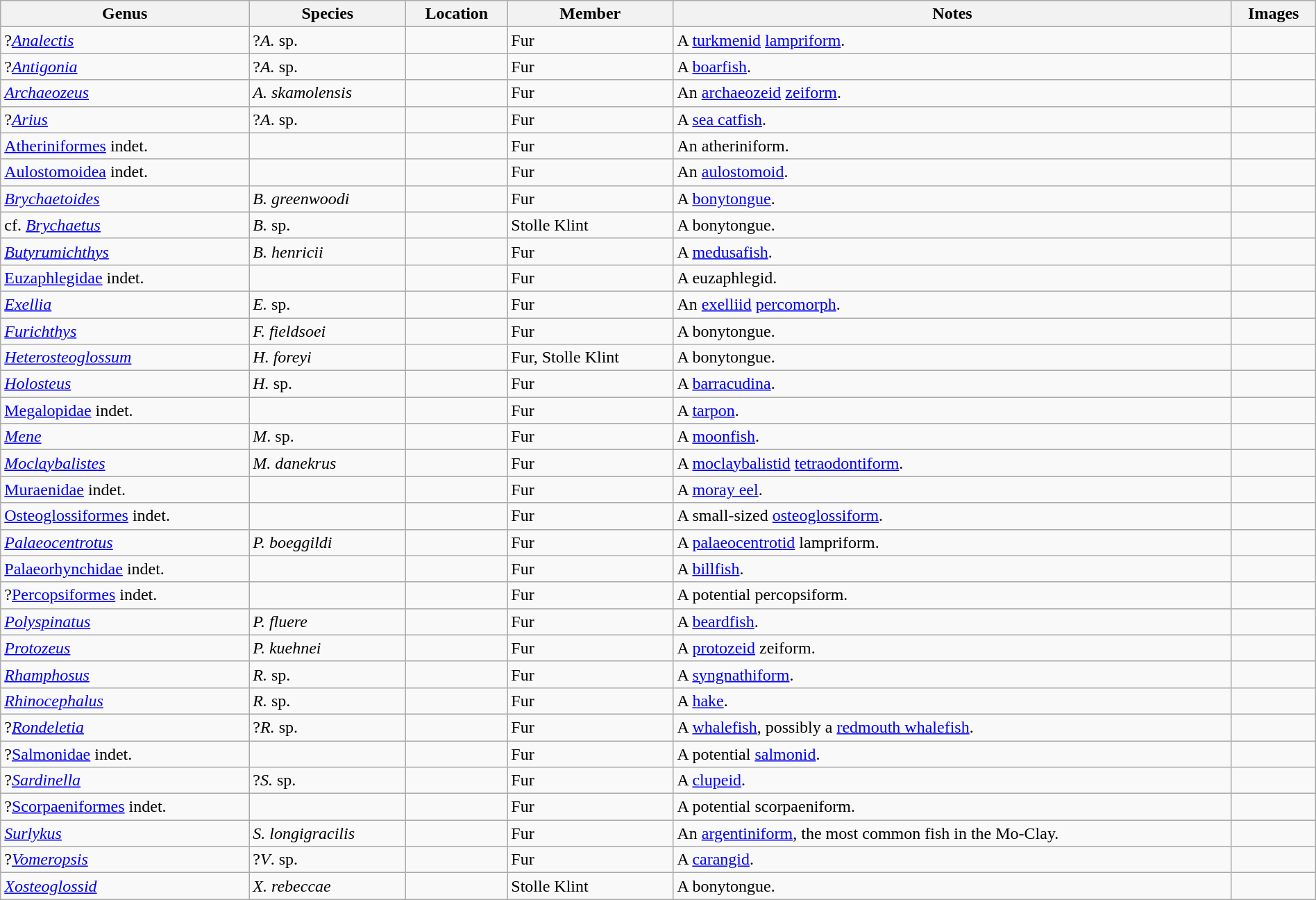<table class="wikitable" align="center" width="100%">
<tr>
<th>Genus</th>
<th>Species</th>
<th>Location</th>
<th>Member</th>
<th>Notes</th>
<th>Images</th>
</tr>
<tr>
<td>?<em><a href='#'>Analectis</a></em></td>
<td>?<em>A.</em> sp.</td>
<td></td>
<td>Fur</td>
<td>A <a href='#'>turkmenid</a> <a href='#'>lampriform</a>.</td>
<td></td>
</tr>
<tr>
<td>?<em><a href='#'>Antigonia</a></em></td>
<td>?<em>A.</em> sp.</td>
<td></td>
<td>Fur</td>
<td>A <a href='#'>boarfish</a>.</td>
<td></td>
</tr>
<tr>
<td><em><a href='#'>Archaeozeus</a></em></td>
<td><em>A. skamolensis</em></td>
<td></td>
<td>Fur</td>
<td>An <a href='#'>archaeozeid</a> <a href='#'>zeiform</a>.</td>
<td></td>
</tr>
<tr>
<td>?<em><a href='#'>Arius</a></em></td>
<td>?<em>A</em>. sp.</td>
<td></td>
<td>Fur</td>
<td>A <a href='#'>sea catfish</a>.</td>
<td></td>
</tr>
<tr>
<td><a href='#'>Atheriniformes</a> indet.</td>
<td></td>
<td></td>
<td>Fur</td>
<td>An atheriniform.</td>
<td></td>
</tr>
<tr>
<td><a href='#'>Aulostomoidea</a> indet.</td>
<td></td>
<td></td>
<td>Fur</td>
<td>An <a href='#'>aulostomoid</a>.</td>
<td></td>
</tr>
<tr>
<td><em><a href='#'>Brychaetoides</a></em></td>
<td><em>B. greenwoodi</em></td>
<td></td>
<td>Fur</td>
<td>A <a href='#'>bonytongue</a>.</td>
<td></td>
</tr>
<tr>
<td>cf. <em><a href='#'>Brychaetus</a></em></td>
<td><em>B.</em> sp.</td>
<td></td>
<td>Stolle Klint</td>
<td>A bonytongue.</td>
<td></td>
</tr>
<tr>
<td><em><a href='#'>Butyrumichthys</a></em></td>
<td><em>B. henricii</em></td>
<td></td>
<td>Fur</td>
<td>A <a href='#'>medusafish</a>.</td>
<td></td>
</tr>
<tr>
<td><a href='#'>Euzaphlegidae</a> indet.</td>
<td></td>
<td></td>
<td>Fur</td>
<td>A euzaphlegid.</td>
<td></td>
</tr>
<tr>
<td><em><a href='#'>Exellia</a></em></td>
<td><em>E.</em> sp.</td>
<td></td>
<td>Fur</td>
<td>An <a href='#'>exelliid</a> <a href='#'>percomorph</a>.</td>
<td></td>
</tr>
<tr>
<td><em><a href='#'>Furichthys</a></em></td>
<td><em>F. fieldsoei</em></td>
<td></td>
<td>Fur</td>
<td>A bonytongue.</td>
<td></td>
</tr>
<tr>
<td><em><a href='#'>Heterosteoglossum</a></em></td>
<td><em>H. foreyi</em></td>
<td></td>
<td>Fur, Stolle Klint</td>
<td>A bonytongue.</td>
<td></td>
</tr>
<tr>
<td><em><a href='#'>Holosteus</a></em></td>
<td><em>H.</em> sp.</td>
<td></td>
<td>Fur</td>
<td>A <a href='#'>barracudina</a>.</td>
<td></td>
</tr>
<tr>
<td><a href='#'>Megalopidae</a> indet.</td>
<td></td>
<td></td>
<td>Fur</td>
<td>A <a href='#'>tarpon</a>.</td>
<td></td>
</tr>
<tr>
<td><em><a href='#'>Mene</a></em></td>
<td><em>M</em>. sp.</td>
<td></td>
<td>Fur</td>
<td>A <a href='#'>moonfish</a>.</td>
<td></td>
</tr>
<tr>
<td><em><a href='#'>Moclaybalistes</a></em></td>
<td><em>M. danekrus</em></td>
<td></td>
<td>Fur</td>
<td>A <a href='#'>moclaybalistid</a> <a href='#'>tetraodontiform</a>.</td>
<td></td>
</tr>
<tr>
<td><a href='#'>Muraenidae</a> indet.</td>
<td></td>
<td></td>
<td>Fur</td>
<td>A <a href='#'>moray eel</a>.</td>
<td></td>
</tr>
<tr>
<td><a href='#'>Osteoglossiformes</a> indet.</td>
<td></td>
<td></td>
<td>Fur</td>
<td>A small-sized <a href='#'>osteoglossiform</a>.</td>
<td></td>
</tr>
<tr>
<td><em><a href='#'>Palaeocentrotus</a></em></td>
<td><em>P. boeggildi</em></td>
<td></td>
<td>Fur</td>
<td>A <a href='#'>palaeocentrotid</a> lampriform.</td>
<td></td>
</tr>
<tr>
<td><a href='#'>Palaeorhynchidae</a> indet.</td>
<td></td>
<td></td>
<td>Fur</td>
<td>A <a href='#'>billfish</a>.</td>
<td></td>
</tr>
<tr>
<td>?<a href='#'>Percopsiformes</a> indet.</td>
<td></td>
<td></td>
<td>Fur</td>
<td>A potential percopsiform.</td>
<td></td>
</tr>
<tr>
<td><em><a href='#'>Polyspinatus</a></em></td>
<td><em>P. fluere</em></td>
<td></td>
<td>Fur</td>
<td>A <a href='#'>beardfish</a>.</td>
<td></td>
</tr>
<tr>
<td><em><a href='#'>Protozeus</a></em></td>
<td><em>P. kuehnei</em></td>
<td></td>
<td>Fur</td>
<td>A <a href='#'>protozeid</a> zeiform.</td>
<td></td>
</tr>
<tr>
<td><em><a href='#'>Rhamphosus</a></em></td>
<td><em>R.</em> sp.</td>
<td></td>
<td>Fur</td>
<td>A <a href='#'>syngnathiform</a>.</td>
<td></td>
</tr>
<tr>
<td><em><a href='#'>Rhinocephalus</a></em></td>
<td><em>R.</em> sp.</td>
<td></td>
<td>Fur</td>
<td>A <a href='#'>hake</a>.</td>
<td></td>
</tr>
<tr>
<td>?<em><a href='#'>Rondeletia</a></em></td>
<td>?<em>R.</em> sp.</td>
<td></td>
<td>Fur</td>
<td>A <a href='#'>whalefish</a>, possibly a <a href='#'>redmouth whalefish</a>.</td>
<td></td>
</tr>
<tr>
<td>?<a href='#'>Salmonidae</a> indet.</td>
<td></td>
<td></td>
<td>Fur</td>
<td>A potential <a href='#'>salmonid</a>.</td>
<td></td>
</tr>
<tr>
<td>?<em><a href='#'>Sardinella</a></em></td>
<td>?<em>S.</em> sp.</td>
<td></td>
<td>Fur</td>
<td>A <a href='#'>clupeid</a>.</td>
<td></td>
</tr>
<tr>
<td>?<a href='#'>Scorpaeniformes</a> indet.</td>
<td></td>
<td></td>
<td>Fur</td>
<td>A potential scorpaeniform.</td>
<td></td>
</tr>
<tr>
<td><em><a href='#'>Surlykus</a></em></td>
<td><em>S. longigracilis</em></td>
<td></td>
<td>Fur</td>
<td>An <a href='#'>argentiniform</a>, the most common fish in the Mo-Clay.</td>
<td></td>
</tr>
<tr>
<td>?<em><a href='#'>Vomeropsis</a></em></td>
<td>?<em>V</em>. sp.</td>
<td></td>
<td>Fur</td>
<td>A <a href='#'>carangid</a>.</td>
<td></td>
</tr>
<tr>
<td><em><a href='#'>Xosteoglossid</a></em></td>
<td><em>X. rebeccae</em></td>
<td></td>
<td>Stolle Klint</td>
<td>A bonytongue.</td>
<td></td>
</tr>
</table>
